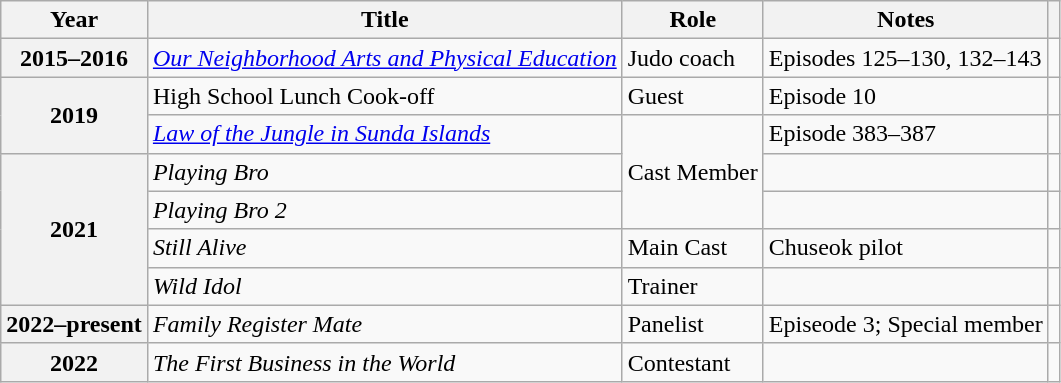<table class="wikitable sortable plainrowheaders">
<tr>
<th scope="col">Year</th>
<th scope="col">Title</th>
<th scope="col">Role</th>
<th scope="col">Notes</th>
<th scope="col" class="unsortable"></th>
</tr>
<tr>
<th scope="row">2015–2016</th>
<td><em><a href='#'>Our Neighborhood Arts and Physical Education</a></em></td>
<td>Judo coach</td>
<td>Episodes 125–130, 132–143</td>
<td></td>
</tr>
<tr>
<th scope="row" rowspan="2">2019</th>
<td>High School Lunch Cook-off</td>
<td>Guest</td>
<td>Episode 10</td>
<td></td>
</tr>
<tr>
<td><em><a href='#'>Law of the Jungle in Sunda Islands</a></em></td>
<td rowspan="3">Cast Member</td>
<td>Episode 383–387</td>
<td></td>
</tr>
<tr>
<th scope="row" rowspan=4>2021</th>
<td><em>Playing Bro</em></td>
<td></td>
<td></td>
</tr>
<tr>
<td><em>Playing Bro 2</em></td>
<td></td>
<td></td>
</tr>
<tr>
<td><em>Still Alive</em></td>
<td>Main Cast</td>
<td>Chuseok pilot</td>
<td></td>
</tr>
<tr>
<td><em>Wild Idol</em></td>
<td>Trainer</td>
<td></td>
<td></td>
</tr>
<tr>
<th scope="row">2022–present</th>
<td><em>Family Register Mate</em></td>
<td>Panelist</td>
<td>Episeode 3; Special member</td>
<td></td>
</tr>
<tr>
<th scope="row">2022</th>
<td><em>The First Business in the World</em></td>
<td>Contestant</td>
<td></td>
<td></td>
</tr>
</table>
